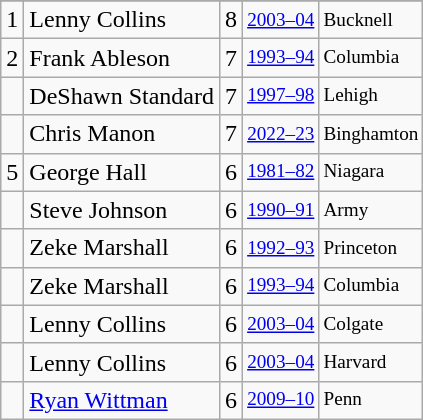<table class="wikitable">
<tr>
</tr>
<tr>
<td>1</td>
<td>Lenny Collins</td>
<td>8</td>
<td style="font-size:80%;"><a href='#'>2003–04</a></td>
<td style="font-size:80%;">Bucknell</td>
</tr>
<tr>
<td>2</td>
<td>Frank Ableson</td>
<td>7</td>
<td style="font-size:80%;"><a href='#'>1993–94</a></td>
<td style="font-size:80%;">Columbia</td>
</tr>
<tr>
<td></td>
<td>DeShawn Standard</td>
<td>7</td>
<td style="font-size:80%;"><a href='#'>1997–98</a></td>
<td style="font-size:80%;">Lehigh</td>
</tr>
<tr>
<td></td>
<td>Chris Manon</td>
<td>7</td>
<td style="font-size:80%;"><a href='#'>2022–23</a></td>
<td style="font-size:80%;">Binghamton</td>
</tr>
<tr>
<td>5</td>
<td>George Hall</td>
<td>6</td>
<td style="font-size:80%;"><a href='#'>1981–82</a></td>
<td style="font-size:80%;">Niagara</td>
</tr>
<tr>
<td></td>
<td>Steve Johnson</td>
<td>6</td>
<td style="font-size:80%;"><a href='#'>1990–91</a></td>
<td style="font-size:80%;">Army</td>
</tr>
<tr>
<td></td>
<td>Zeke Marshall</td>
<td>6</td>
<td style="font-size:80%;"><a href='#'>1992–93</a></td>
<td style="font-size:80%;">Princeton</td>
</tr>
<tr>
<td></td>
<td>Zeke Marshall</td>
<td>6</td>
<td style="font-size:80%;"><a href='#'>1993–94</a></td>
<td style="font-size:80%;">Columbia</td>
</tr>
<tr>
<td></td>
<td>Lenny Collins</td>
<td>6</td>
<td style="font-size:80%;"><a href='#'>2003–04</a></td>
<td style="font-size:80%;">Colgate</td>
</tr>
<tr>
<td></td>
<td>Lenny Collins</td>
<td>6</td>
<td style="font-size:80%;"><a href='#'>2003–04</a></td>
<td style="font-size:80%;">Harvard</td>
</tr>
<tr>
<td></td>
<td><a href='#'>Ryan Wittman</a></td>
<td>6</td>
<td style="font-size:80%;"><a href='#'>2009–10</a></td>
<td style="font-size:80%;">Penn</td>
</tr>
</table>
